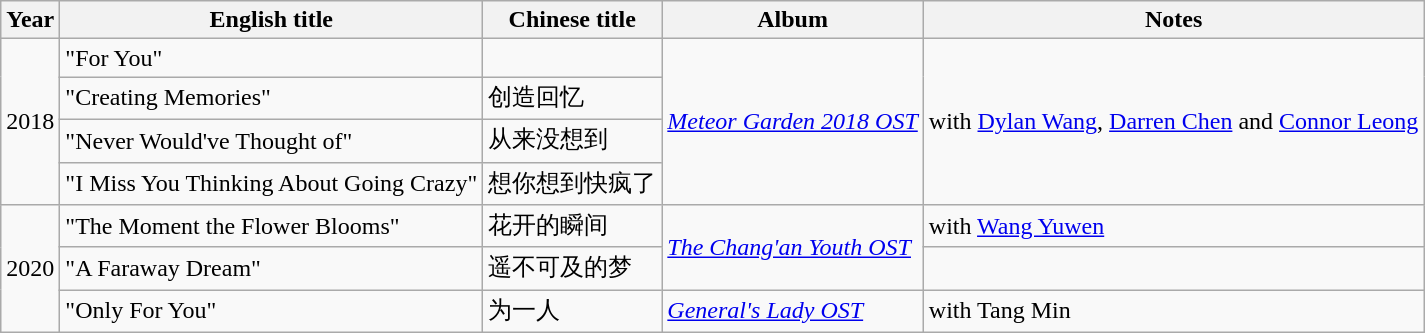<table class="wikitable">
<tr>
<th>Year</th>
<th>English title</th>
<th>Chinese title</th>
<th>Album</th>
<th>Notes</th>
</tr>
<tr>
<td rowspan=4>2018</td>
<td>"For You"</td>
<td></td>
<td rowspan=4><em><a href='#'>Meteor Garden 2018 OST</a></em></td>
<td rowspan="4">with <a href='#'>Dylan Wang</a>, <a href='#'>Darren Chen</a> and <a href='#'>Connor Leong</a></td>
</tr>
<tr>
<td>"Creating Memories"</td>
<td>创造回忆</td>
</tr>
<tr>
<td>"Never Would've Thought of"</td>
<td>从来没想到</td>
</tr>
<tr>
<td>"I Miss You Thinking About Going Crazy"</td>
<td>想你想到快疯了</td>
</tr>
<tr>
<td rowspan=3>2020</td>
<td>"The Moment the Flower Blooms"</td>
<td>花开的瞬间</td>
<td rowspan="2"><em><a href='#'>The Chang'an Youth OST</a></em></td>
<td>with <a href='#'>Wang Yuwen</a></td>
</tr>
<tr>
<td>"A Faraway Dream"</td>
<td>遥不可及的梦</td>
<td></td>
</tr>
<tr>
<td>"Only For You"</td>
<td>为一人</td>
<td><em><a href='#'>General's Lady OST</a></em></td>
<td>with Tang Min</td>
</tr>
</table>
